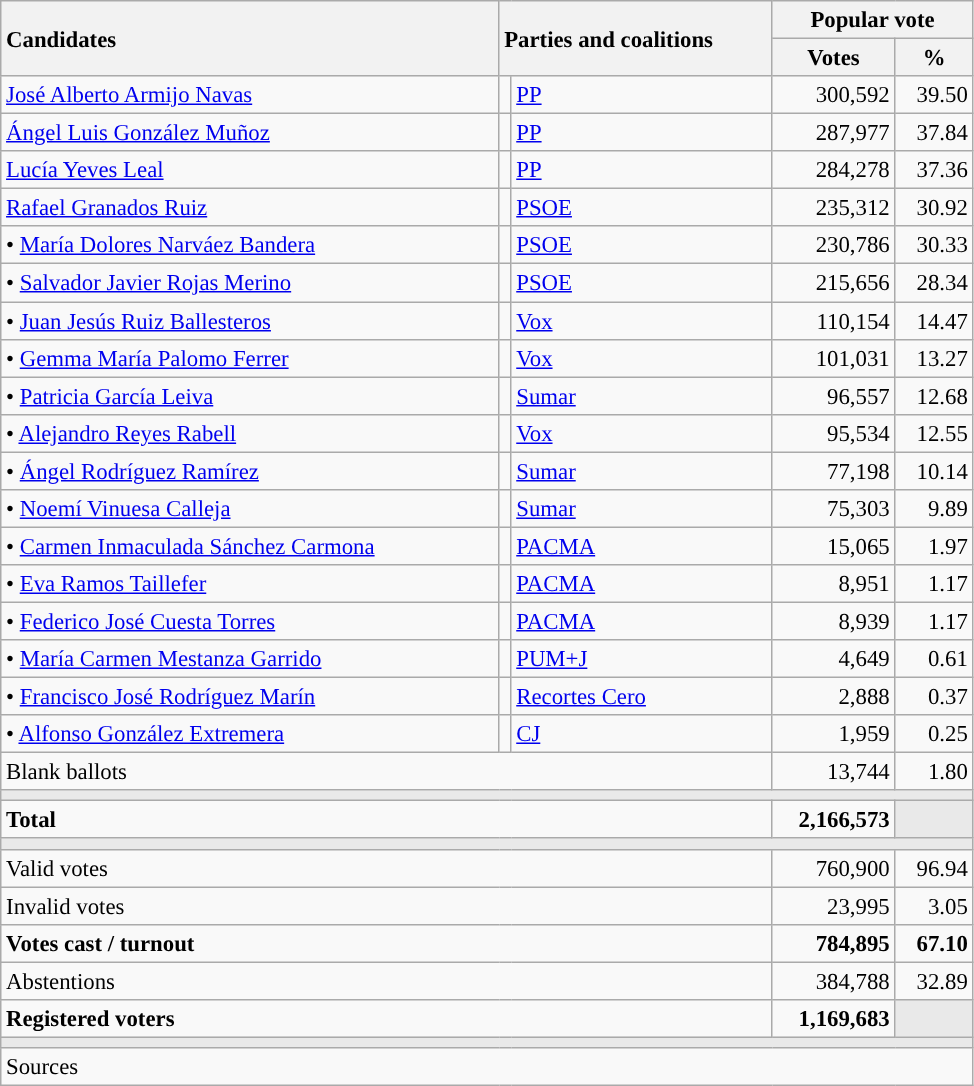<table class="wikitable" style="text-align:right; font-size:95%;">
<tr>
<th style="text-align:left;" rowspan="2" width="325">Candidates</th>
<th style="text-align:left;" rowspan="2" colspan="2" width="175">Parties and coalitions</th>
<th colspan="2">Popular vote</th>
</tr>
<tr>
<th width="75">Votes</th>
<th width="45">%</th>
</tr>
<tr>
<td align="left"> <a href='#'>José Alberto Armijo Navas</a></td>
<td width="1" style="color:inherit;background:"></td>
<td align="left"><a href='#'>PP</a></td>
<td>300,592</td>
<td>39.50</td>
</tr>
<tr>
<td align="left"> <a href='#'>Ángel Luis González Muñoz</a></td>
<td width="1" style="color:inherit;background:"></td>
<td align="left"><a href='#'>PP</a></td>
<td>287,977</td>
<td>37.84</td>
</tr>
<tr>
<td align="left"> <a href='#'>Lucía Yeves Leal</a></td>
<td width="1" style="color:inherit;background:"></td>
<td align="left"><a href='#'>PP</a></td>
<td>284,278</td>
<td>37.36</td>
</tr>
<tr>
<td align="left"> <a href='#'>Rafael Granados Ruiz</a></td>
<td width="1" style="color:inherit;background:"></td>
<td align="left"><a href='#'>PSOE</a></td>
<td>235,312</td>
<td>30.92</td>
</tr>
<tr>
<td align="left">• <a href='#'>María Dolores Narváez Bandera</a></td>
<td width="1" style="color:inherit;background:"></td>
<td align="left"><a href='#'>PSOE</a></td>
<td>230,786</td>
<td>30.33</td>
</tr>
<tr>
<td align="left">• <a href='#'>Salvador Javier Rojas Merino</a></td>
<td width="1" style="color:inherit;background:"></td>
<td align="left"><a href='#'>PSOE</a></td>
<td>215,656</td>
<td>28.34</td>
</tr>
<tr>
<td align="left">• <a href='#'>Juan Jesús Ruiz Ballesteros</a></td>
<td width="1" style="color:inherit;background:"></td>
<td align="left"><a href='#'>Vox</a></td>
<td>110,154</td>
<td>14.47</td>
</tr>
<tr>
<td align="left">• <a href='#'>Gemma María Palomo Ferrer</a></td>
<td width="1" style="color:inherit;background:"></td>
<td align="left"><a href='#'>Vox</a></td>
<td>101,031</td>
<td>13.27</td>
</tr>
<tr>
<td align="left">• <a href='#'>Patricia García Leiva</a></td>
<td width="1" style="color:inherit;background:"></td>
<td align="left"><a href='#'>Sumar</a></td>
<td>96,557</td>
<td>12.68</td>
</tr>
<tr>
<td align="left">• <a href='#'>Alejandro Reyes Rabell</a></td>
<td width="1" style="color:inherit;background:"></td>
<td align="left"><a href='#'>Vox</a></td>
<td>95,534</td>
<td>12.55</td>
</tr>
<tr>
<td align="left">• <a href='#'>Ángel Rodríguez Ramírez</a></td>
<td width="1" style="color:inherit;background:"></td>
<td align="left"><a href='#'>Sumar</a></td>
<td>77,198</td>
<td>10.14</td>
</tr>
<tr>
<td align="left">• <a href='#'>Noemí Vinuesa Calleja</a></td>
<td width="1" style="color:inherit;background:"></td>
<td align="left"><a href='#'>Sumar</a></td>
<td>75,303</td>
<td>9.89</td>
</tr>
<tr>
<td align="left">• <a href='#'>Carmen Inmaculada Sánchez Carmona</a></td>
<td width="1" style="color:inherit;background:"></td>
<td align="left"><a href='#'>PACMA</a></td>
<td>15,065</td>
<td>1.97</td>
</tr>
<tr>
<td align="left">• <a href='#'>Eva Ramos Taillefer</a></td>
<td width="1" style="color:inherit;background:"></td>
<td align="left"><a href='#'>PACMA</a></td>
<td>8,951</td>
<td>1.17</td>
</tr>
<tr>
<td align="left">• <a href='#'>Federico José Cuesta Torres</a></td>
<td width="1" style="color:inherit;background:"></td>
<td align="left"><a href='#'>PACMA</a></td>
<td>8,939</td>
<td>1.17</td>
</tr>
<tr>
<td align="left">• <a href='#'>María Carmen Mestanza Garrido</a></td>
<td width="1" style="color:inherit;background:"></td>
<td align="left"><a href='#'>PUM+J</a></td>
<td>4,649</td>
<td>0.61</td>
</tr>
<tr>
<td align="left">• <a href='#'>Francisco José Rodríguez Marín</a></td>
<td width="1" style="color:inherit;background:"></td>
<td align="left"><a href='#'>Recortes Cero</a></td>
<td>2,888</td>
<td>0.37</td>
</tr>
<tr>
<td align="left">• <a href='#'>Alfonso González Extremera</a></td>
<td width="1" style="color:inherit;background:"></td>
<td align="left"><a href='#'>CJ</a></td>
<td>1,959</td>
<td>0.25</td>
</tr>
<tr>
<td align="left" colspan="3">Blank ballots</td>
<td>13,744</td>
<td>1.80</td>
</tr>
<tr>
<td colspan="5" bgcolor="#E9E9E9"></td>
</tr>
<tr style="font-weight:bold;">
<td align="left" colspan="3">Total</td>
<td>2,166,573</td>
<td bgcolor="#E9E9E9"></td>
</tr>
<tr>
<td colspan="5" bgcolor="#E9E9E9"></td>
</tr>
<tr>
<td align="left" colspan="3">Valid votes</td>
<td>760,900</td>
<td>96.94</td>
</tr>
<tr>
<td align="left" colspan="3">Invalid votes</td>
<td>23,995</td>
<td>3.05</td>
</tr>
<tr style="font-weight:bold;">
<td align="left" colspan="3">Votes cast / turnout</td>
<td>784,895</td>
<td>67.10</td>
</tr>
<tr>
<td align="left" colspan="3">Abstentions</td>
<td>384,788</td>
<td>32.89</td>
</tr>
<tr style="font-weight:bold;">
<td align="left" colspan="3">Registered voters</td>
<td>1,169,683</td>
<td bgcolor="#E9E9E9"></td>
</tr>
<tr>
<td colspan="5" bgcolor="#E9E9E9"></td>
</tr>
<tr>
<td align="left" colspan="5">Sources</td>
</tr>
</table>
